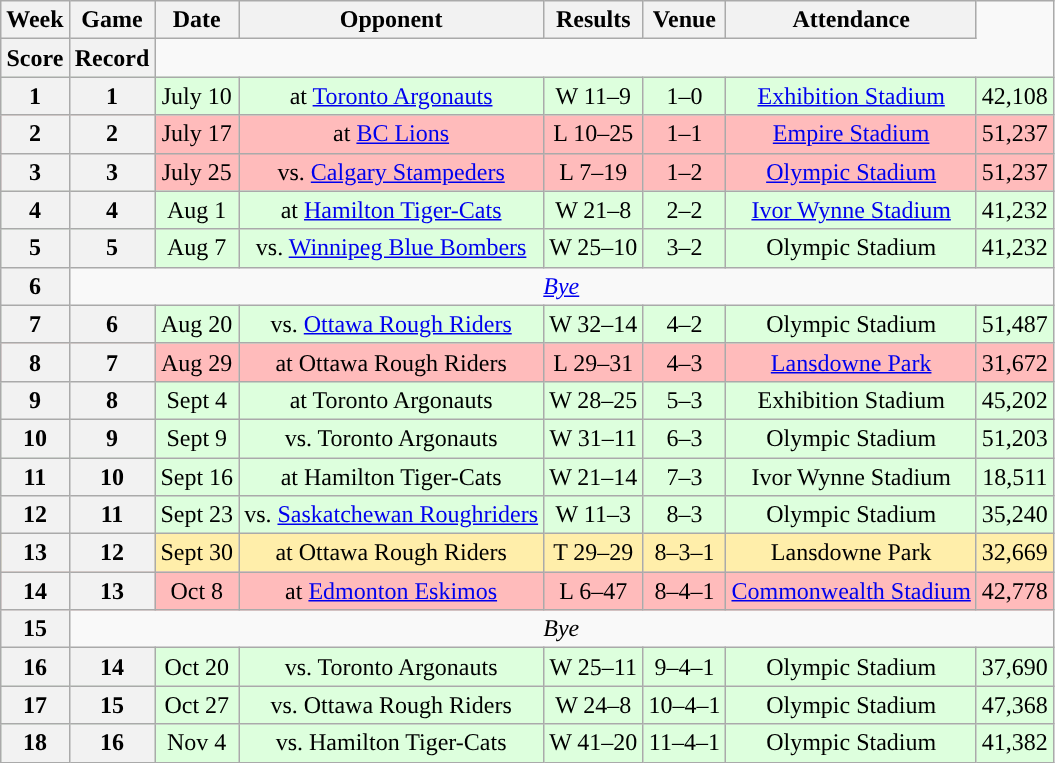<table class="wikitable" style="text-align:center">
<tr>
<th>Week</th>
<th>Game</th>
<th>Date</th>
<th>Opponent</th>
<th>Results</th>
<th>Venue</th>
<th>Attendance</th>
</tr>
<tr>
<th>Score</th>
<th>Record</th>
</tr>
<tr style="background:#ddffdd">
<th>1</th>
<th>1</th>
<td>July 10</td>
<td>at <a href='#'>Toronto Argonauts</a></td>
<td>W 11–9</td>
<td>1–0</td>
<td><a href='#'>Exhibition Stadium</a></td>
<td>42,108</td>
</tr>
<tr style="background:#ffbbbb">
<th>2</th>
<th>2</th>
<td>July 17</td>
<td>at <a href='#'>BC Lions</a></td>
<td>L 10–25</td>
<td>1–1</td>
<td><a href='#'>Empire Stadium</a></td>
<td>51,237</td>
</tr>
<tr style="background:#ffbbbb">
<th>3</th>
<th>3</th>
<td>July 25</td>
<td>vs. <a href='#'>Calgary Stampeders</a></td>
<td>L 7–19</td>
<td>1–2</td>
<td><a href='#'>Olympic Stadium</a></td>
<td>51,237</td>
</tr>
<tr style="background:#ddffdd">
<th>4</th>
<th>4</th>
<td>Aug 1</td>
<td>at <a href='#'>Hamilton Tiger-Cats</a></td>
<td>W 21–8</td>
<td>2–2</td>
<td><a href='#'>Ivor Wynne Stadium</a></td>
<td>41,232</td>
</tr>
<tr style="background:#ddffdd">
<th>5</th>
<th>5</th>
<td>Aug 7</td>
<td>vs. <a href='#'>Winnipeg Blue Bombers</a></td>
<td>W 25–10</td>
<td>3–2</td>
<td>Olympic Stadium</td>
<td>41,232</td>
</tr>
<tr>
<th>6</th>
<td colspan=7><em><a href='#'>Bye</a></em></td>
</tr>
<tr style="background:#ddffdd">
<th>7</th>
<th>6</th>
<td>Aug 20</td>
<td>vs. <a href='#'>Ottawa Rough Riders</a></td>
<td>W 32–14</td>
<td>4–2</td>
<td>Olympic Stadium</td>
<td>51,487</td>
</tr>
<tr style="background:#ffbbbb">
<th>8</th>
<th>7</th>
<td>Aug 29</td>
<td>at Ottawa Rough Riders</td>
<td>L 29–31</td>
<td>4–3</td>
<td><a href='#'>Lansdowne Park</a></td>
<td>31,672</td>
</tr>
<tr style="background:#ddffdd">
<th>9</th>
<th>8</th>
<td>Sept 4</td>
<td>at Toronto Argonauts</td>
<td>W 28–25</td>
<td>5–3</td>
<td>Exhibition Stadium</td>
<td>45,202</td>
</tr>
<tr style="background:#ddffdd">
<th>10</th>
<th>9</th>
<td>Sept 9</td>
<td>vs. Toronto Argonauts</td>
<td>W 31–11</td>
<td>6–3</td>
<td>Olympic Stadium</td>
<td>51,203</td>
</tr>
<tr style="background:#ddffdd">
<th>11</th>
<th>10</th>
<td>Sept 16</td>
<td>at Hamilton Tiger-Cats</td>
<td>W 21–14</td>
<td>7–3</td>
<td>Ivor Wynne Stadium</td>
<td>18,511</td>
</tr>
<tr style="background:#ddffdd">
<th>12</th>
<th>11</th>
<td>Sept 23</td>
<td>vs. <a href='#'>Saskatchewan Roughriders</a></td>
<td>W 11–3</td>
<td>8–3</td>
<td>Olympic Stadium</td>
<td>35,240</td>
</tr>
<tr style="background:#ffeeaa">
<th>13</th>
<th>12</th>
<td>Sept 30</td>
<td>at Ottawa Rough Riders</td>
<td>T 29–29</td>
<td>8–3–1</td>
<td>Lansdowne Park</td>
<td>32,669</td>
</tr>
<tr style="background:#ffbbbb">
<th>14</th>
<th>13</th>
<td>Oct 8</td>
<td>at <a href='#'>Edmonton Eskimos</a></td>
<td>L 6–47</td>
<td>8–4–1</td>
<td><a href='#'>Commonwealth Stadium</a></td>
<td>42,778</td>
</tr>
<tr>
<th>15</th>
<td colspan=7><em>Bye</em></td>
</tr>
<tr style="background:#ddffdd">
<th>16</th>
<th>14</th>
<td>Oct 20</td>
<td>vs. Toronto Argonauts</td>
<td>W 25–11</td>
<td>9–4–1</td>
<td>Olympic Stadium</td>
<td>37,690</td>
</tr>
<tr style="background:#ddffdd">
<th>17</th>
<th>15</th>
<td>Oct 27</td>
<td>vs. Ottawa Rough Riders</td>
<td>W 24–8</td>
<td>10–4–1</td>
<td>Olympic Stadium</td>
<td>47,368</td>
</tr>
<tr style="background:#ddffdd">
<th>18</th>
<th>16</th>
<td>Nov 4</td>
<td>vs. Hamilton Tiger-Cats</td>
<td>W 41–20</td>
<td>11–4–1</td>
<td>Olympic Stadium</td>
<td>41,382</td>
</tr>
</table>
